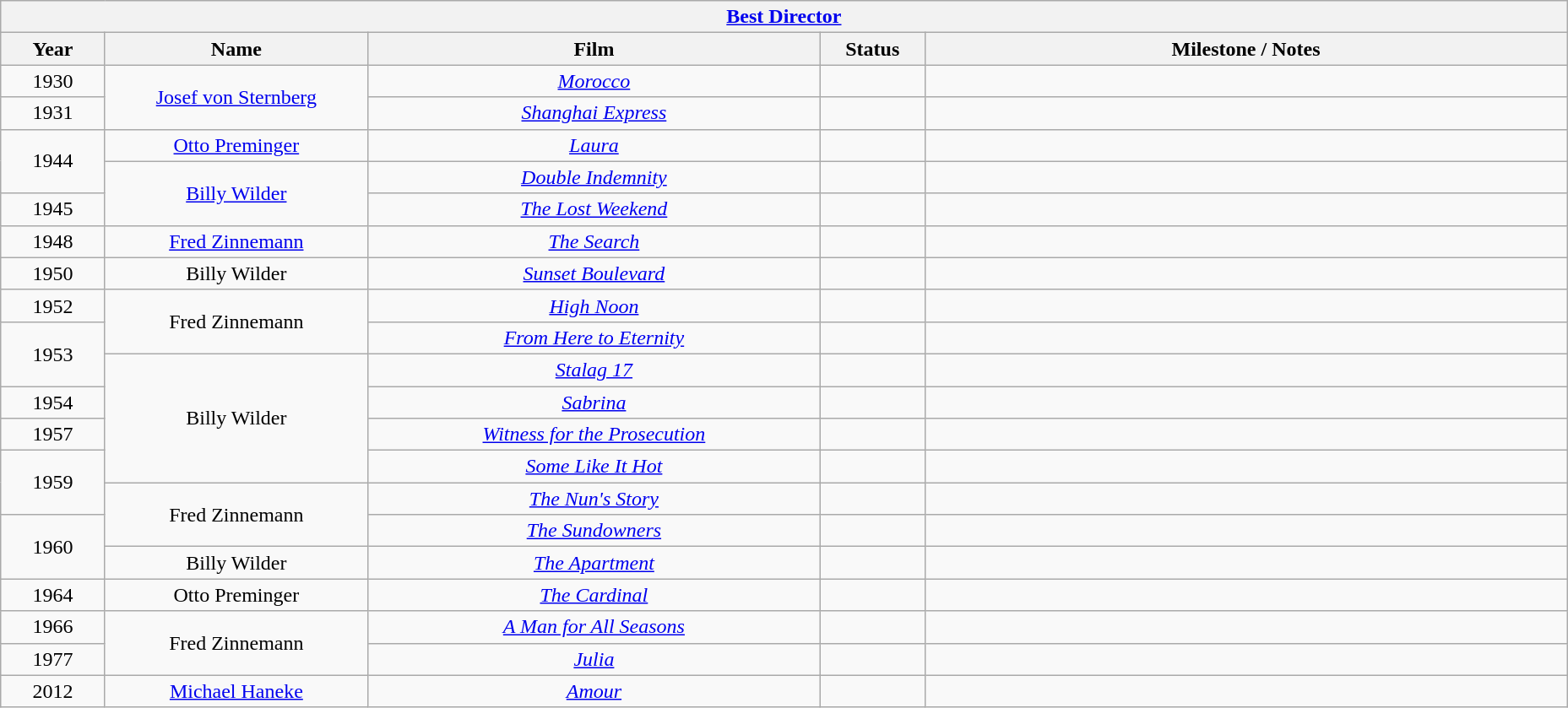<table class="wikitable" style="text-align: center">
<tr>
<th colspan=6 style="text-align:center;"><a href='#'>Best Director</a></th>
</tr>
<tr>
<th style="width:075px;">Year</th>
<th style="width:200px;">Name</th>
<th style="width:350px;">Film</th>
<th style="width:075px;">Status</th>
<th style="width:500px;">Milestone / Notes</th>
</tr>
<tr>
<td style="text-align: center">1930</td>
<td rowspan="2"><a href='#'>Josef von Sternberg</a></td>
<td><em><a href='#'>Morocco</a></em></td>
<td></td>
<td></td>
</tr>
<tr>
<td style="text-align: center">1931</td>
<td><em><a href='#'>Shanghai Express</a></em></td>
<td></td>
<td></td>
</tr>
<tr>
<td style="text-align: center" rowspan=2>1944</td>
<td><a href='#'>Otto Preminger</a></td>
<td><em><a href='#'>Laura</a></em></td>
<td></td>
<td></td>
</tr>
<tr>
<td rowspan=2><a href='#'>Billy Wilder</a></td>
<td><em><a href='#'>Double Indemnity</a></em></td>
<td></td>
<td></td>
</tr>
<tr>
<td style="text-align: center">1945</td>
<td><em><a href='#'>The Lost Weekend</a></em></td>
<td></td>
<td></td>
</tr>
<tr>
<td style="text-align: center">1948</td>
<td><a href='#'>Fred Zinnemann</a></td>
<td><em><a href='#'>The Search</a></em></td>
<td></td>
<td></td>
</tr>
<tr>
<td style="text-align: center">1950</td>
<td>Billy Wilder</td>
<td><em><a href='#'>Sunset Boulevard</a></em></td>
<td></td>
<td></td>
</tr>
<tr>
<td style="text-align: center">1952</td>
<td rowspan=2>Fred Zinnemann</td>
<td><em><a href='#'>High Noon</a></em></td>
<td></td>
<td></td>
</tr>
<tr>
<td style="text-align: center" rowspan=2>1953</td>
<td><em><a href='#'>From Here to Eternity</a></em></td>
<td></td>
<td></td>
</tr>
<tr>
<td rowspan=4>Billy Wilder</td>
<td><em><a href='#'>Stalag 17</a></em></td>
<td></td>
<td></td>
</tr>
<tr>
<td style="text-align: center">1954</td>
<td><em><a href='#'>Sabrina</a></em></td>
<td></td>
<td></td>
</tr>
<tr>
<td style="text-align: center">1957</td>
<td><em><a href='#'>Witness for the Prosecution</a></em></td>
<td></td>
<td></td>
</tr>
<tr>
<td style="text-align: center" rowspan=2>1959</td>
<td><em><a href='#'>Some Like It Hot</a></em></td>
<td></td>
<td></td>
</tr>
<tr>
<td rowspan=2>Fred Zinnemann</td>
<td><em><a href='#'>The Nun's Story</a></em></td>
<td></td>
<td></td>
</tr>
<tr>
<td style="text-align: center" rowspan=2>1960</td>
<td><em><a href='#'>The Sundowners</a></em></td>
<td></td>
<td></td>
</tr>
<tr>
<td>Billy Wilder</td>
<td><em><a href='#'>The Apartment</a></em></td>
<td></td>
<td></td>
</tr>
<tr>
<td style="text-align: center">1964</td>
<td>Otto Preminger</td>
<td><em><a href='#'>The Cardinal</a></em></td>
<td></td>
<td></td>
</tr>
<tr>
<td style="text-align: center">1966</td>
<td rowspan=2>Fred Zinnemann</td>
<td><em><a href='#'>A Man for All Seasons</a></em></td>
<td></td>
<td></td>
</tr>
<tr>
<td style="text-align: center">1977</td>
<td><em><a href='#'>Julia</a></em></td>
<td></td>
<td></td>
</tr>
<tr>
<td style="text-align: center">2012</td>
<td><a href='#'>Michael Haneke</a></td>
<td><em><a href='#'>Amour</a></em></td>
<td></td>
<td></td>
</tr>
</table>
